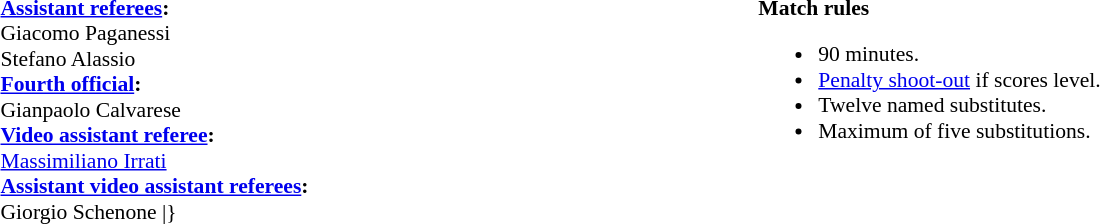<table width=100% style="font-size:90%">
<tr>
<td><br><strong><a href='#'>Assistant referees</a>:</strong>
<br>Giacomo Paganessi<br>Stefano Alassio
<br><strong><a href='#'>Fourth official</a>:</strong>
<br>Gianpaolo Calvarese
<br><strong><a href='#'>Video assistant referee</a>:</strong>
<br><a href='#'>Massimiliano Irrati</a>
<br><strong><a href='#'>Assistant video assistant referees</a>:</strong>
<br>Giorgio Schenone
<includeonly>|}</includeonly></td>
<td style="width:60%;vertical-align:top"><br><strong>Match rules</strong><ul><li>90 minutes.</li><li><a href='#'>Penalty shoot-out</a> if scores level.</li><li>Twelve named substitutes.</li><li>Maximum of five substitutions.</li></ul></td>
</tr>
</table>
